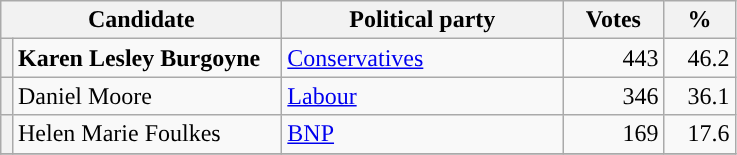<table class="wikitable">
<tr>
<th valign=top colspan="2" style="width: 180px">Candidate</th>
<th valign=top style="width: 180px">Political party</th>
<th valign=top style="width: 60px">Votes</th>
<th valign=top style="width: 40px">%</th>
</tr>
<tr>
<th style="background-color: "></th>
<td><strong>Karen Lesley Burgoyne</strong></td>
<td><a href='#'>Conservatives</a></td>
<td align="right">443</td>
<td align="right">46.2</td>
</tr>
<tr>
<th style="background-color: "></th>
<td>Daniel Moore</td>
<td><a href='#'>Labour</a></td>
<td align="right">346</td>
<td align="right">36.1</td>
</tr>
<tr>
<th style="background-color: "></th>
<td>Helen Marie Foulkes</td>
<td><a href='#'>BNP</a></td>
<td align="right">169</td>
<td align="right">17.6</td>
</tr>
<tr>
</tr>
</table>
